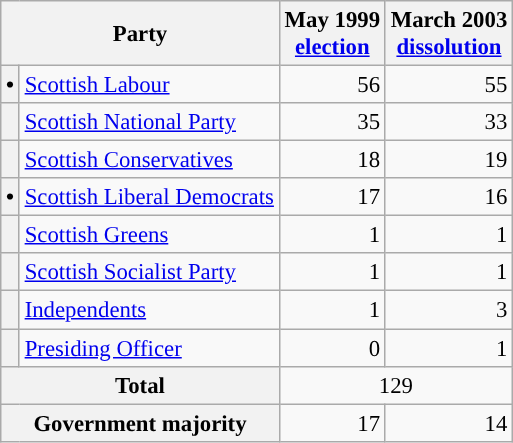<table class="wikitable" style="font-size: 95%;">
<tr>
<th colspan=2>Party</th>
<th>May 1999<br><a href='#'>election</a></th>
<th>March 2003<br><a href='#'>dissolution</a></th>
</tr>
<tr>
<th style="background-color: "><span>•</span></th>
<td><a href='#'>Scottish Labour</a></td>
<td align="right">56</td>
<td align="right">55</td>
</tr>
<tr>
<th style="background-color: "></th>
<td><a href='#'>Scottish National Party</a></td>
<td align="right">35</td>
<td align="right">33</td>
</tr>
<tr>
<th style="background-color: "></th>
<td><a href='#'>Scottish Conservatives</a></td>
<td align="right">18</td>
<td align="right">19</td>
</tr>
<tr>
<th style="background-color: "><span>•</span></th>
<td><a href='#'>Scottish Liberal Democrats</a></td>
<td align="right">17</td>
<td align="right">16</td>
</tr>
<tr>
<th style="background-color: "></th>
<td><a href='#'>Scottish Greens</a></td>
<td align="right">1</td>
<td align="right">1</td>
</tr>
<tr>
<th style="background-color: "></th>
<td><a href='#'>Scottish Socialist Party</a></td>
<td align="right">1</td>
<td align="right">1</td>
</tr>
<tr>
<th style="background-color: "></th>
<td><a href='#'>Independents</a></td>
<td align="right">1</td>
<td align="right">3</td>
</tr>
<tr>
<th style="background-color: "></th>
<td><a href='#'>Presiding Officer</a></td>
<td align="right">0</td>
<td align="right">1</td>
</tr>
<tr>
<th colspan="2">Total</th>
<td colspan="2" align="center">129</td>
</tr>
<tr>
<th colspan="2">Government majority</th>
<td align="right">17</td>
<td align="right">14</td>
</tr>
</table>
